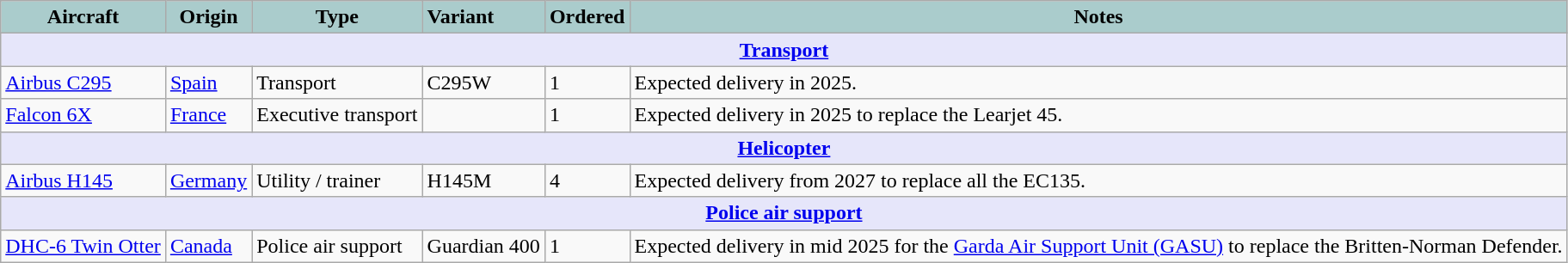<table class="wikitable">
<tr>
<th style="text-align:center; background:#acc;">Aircraft</th>
<th style="text-align: center; background:#acc;">Origin</th>
<th style="text-align:l center; background:#acc;">Type</th>
<th style="text-align:left; background:#acc;">Variant</th>
<th style="text-align:center; background:#acc;">Ordered</th>
<th style="text-align: center; background:#acc;">Notes</th>
</tr>
<tr>
<th colspan="7" style="align: center; background: lavender;"><a href='#'>Transport</a></th>
</tr>
<tr>
<td><a href='#'>Airbus C295</a></td>
<td><a href='#'>Spain</a></td>
<td>Transport</td>
<td>C295W</td>
<td>1</td>
<td>Expected delivery in 2025.</td>
</tr>
<tr>
<td><a href='#'>Falcon 6X</a></td>
<td><a href='#'>France</a></td>
<td>Executive transport</td>
<td></td>
<td>1</td>
<td>Expected delivery in 2025 to replace the Learjet 45.</td>
</tr>
<tr>
<th colspan="7" style="align: center; background: lavender;"><a href='#'>Helicopter</a></th>
</tr>
<tr>
<td><a href='#'>Airbus H145</a></td>
<td><a href='#'>Germany</a></td>
<td>Utility / trainer</td>
<td>H145M</td>
<td>4</td>
<td>Expected delivery from 2027 to replace all the EC135.<br>
</td>
</tr>
<tr>
<th colspan="7" style="align: center; background: lavender;"><a href='#'>Police air support</a></th>
</tr>
<tr>
<td><a href='#'>DHC-6 Twin Otter</a></td>
<td><a href='#'>Canada</a></td>
<td>Police air support</td>
<td>Guardian 400</td>
<td>1</td>
<td>Expected delivery in mid 2025 for the <a href='#'>Garda Air Support Unit (GASU)</a> to replace the Britten-Norman Defender.</td>
</tr>
</table>
